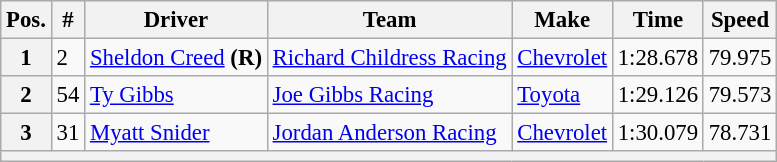<table class="wikitable" style="font-size:95%">
<tr>
<th>Pos.</th>
<th>#</th>
<th>Driver</th>
<th>Team</th>
<th>Make</th>
<th>Time</th>
<th>Speed</th>
</tr>
<tr>
<th>1</th>
<td>2</td>
<td><a href='#'>Sheldon Creed</a> <strong>(R)</strong></td>
<td><a href='#'>Richard Childress Racing</a></td>
<td><a href='#'>Chevrolet</a></td>
<td>1:28.678</td>
<td>79.975</td>
</tr>
<tr>
<th>2</th>
<td>54</td>
<td><a href='#'>Ty Gibbs</a></td>
<td><a href='#'>Joe Gibbs Racing</a></td>
<td><a href='#'>Toyota</a></td>
<td>1:29.126</td>
<td>79.573</td>
</tr>
<tr>
<th>3</th>
<td>31</td>
<td><a href='#'>Myatt Snider</a></td>
<td><a href='#'>Jordan Anderson Racing</a></td>
<td><a href='#'>Chevrolet</a></td>
<td>1:30.079</td>
<td>78.731</td>
</tr>
<tr>
<th colspan="7"></th>
</tr>
</table>
